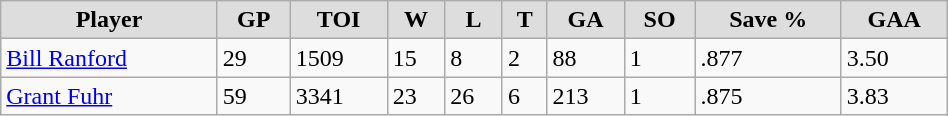<table class="wikitable" style="width:50%;">
<tr style="text-align:center; background:#ddd;">
<td><strong>Player</strong></td>
<td><strong>GP</strong></td>
<td><strong>TOI</strong></td>
<td><strong>W</strong></td>
<td><strong>L</strong></td>
<td><strong>T</strong></td>
<td><strong>GA</strong></td>
<td><strong>SO</strong></td>
<td><strong>Save %</strong></td>
<td><strong>GAA</strong></td>
</tr>
<tr>
<td><a href='#'>Bill Ranford</a></td>
<td>29</td>
<td>1509</td>
<td>15</td>
<td>8</td>
<td>2</td>
<td>88</td>
<td>1</td>
<td>.877</td>
<td>3.50</td>
</tr>
<tr>
<td><a href='#'>Grant Fuhr</a></td>
<td>59</td>
<td>3341</td>
<td>23</td>
<td>26</td>
<td>6</td>
<td>213</td>
<td>1</td>
<td>.875</td>
<td>3.83</td>
</tr>
</table>
